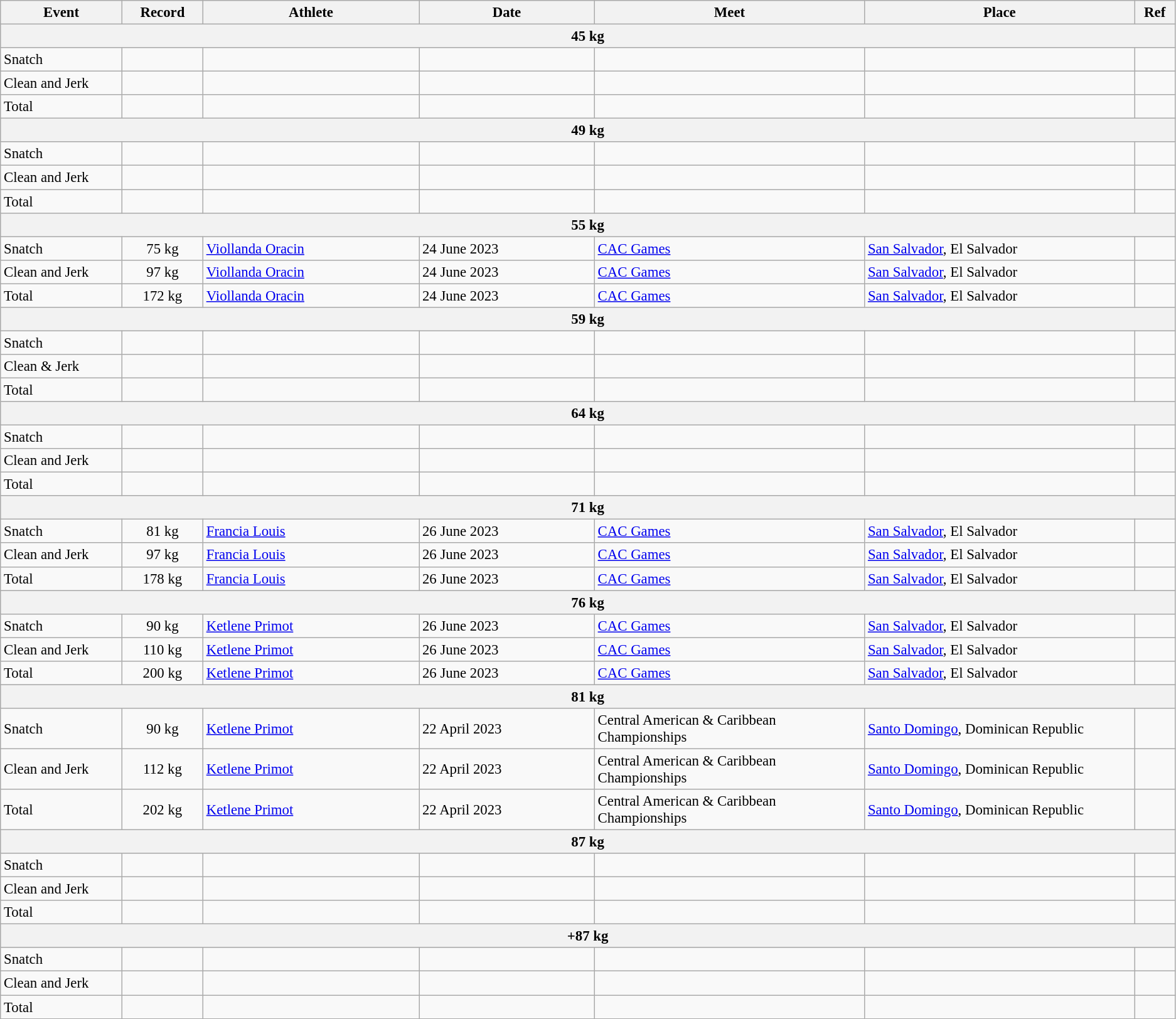<table class="wikitable" style="font-size:95%;">
<tr>
<th width=9%>Event</th>
<th width=6%>Record</th>
<th width=16%>Athlete</th>
<th width=13%>Date</th>
<th width=20%>Meet</th>
<th width=20%>Place</th>
<th width=3%>Ref</th>
</tr>
<tr bgcolor="#DDDDDD">
<th colspan="7">45 kg</th>
</tr>
<tr>
<td>Snatch</td>
<td align="center"></td>
<td></td>
<td></td>
<td></td>
<td></td>
<td></td>
</tr>
<tr>
<td>Clean and Jerk</td>
<td align="center"></td>
<td></td>
<td></td>
<td></td>
<td></td>
<td></td>
</tr>
<tr>
<td>Total</td>
<td align="center"></td>
<td></td>
<td></td>
<td></td>
<td></td>
<td></td>
</tr>
<tr bgcolor="#DDDDDD">
<th colspan="7">49 kg</th>
</tr>
<tr>
<td>Snatch</td>
<td align="center"></td>
<td></td>
<td></td>
<td></td>
<td></td>
<td></td>
</tr>
<tr>
<td>Clean and Jerk</td>
<td align="center"></td>
<td></td>
<td></td>
<td></td>
<td></td>
<td></td>
</tr>
<tr>
<td>Total</td>
<td align="center"></td>
<td></td>
<td></td>
<td></td>
<td></td>
<td></td>
</tr>
<tr bgcolor="#DDDDDD">
<th colspan="7">55 kg</th>
</tr>
<tr>
<td>Snatch</td>
<td align="center">75 kg</td>
<td><a href='#'>Viollanda Oracin</a></td>
<td>24 June 2023</td>
<td><a href='#'>CAC Games</a></td>
<td><a href='#'>San Salvador</a>, El Salvador</td>
<td></td>
</tr>
<tr>
<td>Clean and Jerk</td>
<td align="center">97 kg</td>
<td><a href='#'>Viollanda Oracin</a></td>
<td>24 June 2023</td>
<td><a href='#'>CAC Games</a></td>
<td><a href='#'>San Salvador</a>, El Salvador</td>
<td></td>
</tr>
<tr>
<td>Total</td>
<td align="center">172 kg</td>
<td><a href='#'>Viollanda Oracin</a></td>
<td>24 June 2023</td>
<td><a href='#'>CAC Games</a></td>
<td><a href='#'>San Salvador</a>, El Salvador</td>
<td></td>
</tr>
<tr bgcolor="#DDDDDD">
<th colspan="7">59 kg</th>
</tr>
<tr>
<td>Snatch</td>
<td align="center"></td>
<td></td>
<td></td>
<td></td>
<td></td>
<td></td>
</tr>
<tr>
<td>Clean & Jerk</td>
<td align="center"></td>
<td></td>
<td></td>
<td></td>
<td></td>
<td></td>
</tr>
<tr>
<td>Total</td>
<td align="center"></td>
<td></td>
<td></td>
<td></td>
<td></td>
<td></td>
</tr>
<tr bgcolor="#DDDDDD">
<th colspan="7">64 kg</th>
</tr>
<tr>
<td>Snatch</td>
<td align="center"></td>
<td></td>
<td></td>
<td></td>
<td></td>
<td></td>
</tr>
<tr>
<td>Clean and Jerk</td>
<td align="center"></td>
<td></td>
<td></td>
<td></td>
<td></td>
<td></td>
</tr>
<tr>
<td>Total</td>
<td align="center"></td>
<td></td>
<td></td>
<td></td>
<td></td>
<td></td>
</tr>
<tr bgcolor="#DDDDDD">
<th colspan="7">71 kg</th>
</tr>
<tr>
<td>Snatch</td>
<td align="center">81 kg</td>
<td><a href='#'>Francia Louis</a></td>
<td>26 June 2023</td>
<td><a href='#'>CAC Games</a></td>
<td><a href='#'>San Salvador</a>, El Salvador</td>
<td></td>
</tr>
<tr>
<td>Clean and Jerk</td>
<td align="center">97 kg</td>
<td><a href='#'>Francia Louis</a></td>
<td>26 June 2023</td>
<td><a href='#'>CAC Games</a></td>
<td><a href='#'>San Salvador</a>, El Salvador</td>
<td></td>
</tr>
<tr>
<td>Total</td>
<td align="center">178 kg</td>
<td><a href='#'>Francia Louis</a></td>
<td>26 June 2023</td>
<td><a href='#'>CAC Games</a></td>
<td><a href='#'>San Salvador</a>, El Salvador</td>
<td></td>
</tr>
<tr bgcolor="#DDDDDD">
<th colspan="7">76 kg</th>
</tr>
<tr>
<td>Snatch</td>
<td align="center">90 kg</td>
<td><a href='#'>Ketlene Primot</a></td>
<td>26 June 2023</td>
<td><a href='#'>CAC Games</a></td>
<td><a href='#'>San Salvador</a>, El Salvador</td>
<td></td>
</tr>
<tr>
<td>Clean and Jerk</td>
<td align="center">110 kg</td>
<td><a href='#'>Ketlene Primot</a></td>
<td>26 June 2023</td>
<td><a href='#'>CAC Games</a></td>
<td><a href='#'>San Salvador</a>, El Salvador</td>
<td></td>
</tr>
<tr>
<td>Total</td>
<td align="center">200 kg</td>
<td><a href='#'>Ketlene Primot</a></td>
<td>26 June 2023</td>
<td><a href='#'>CAC Games</a></td>
<td><a href='#'>San Salvador</a>, El Salvador</td>
<td></td>
</tr>
<tr bgcolor="#DDDDDD">
<th colspan="7">81 kg</th>
</tr>
<tr>
<td>Snatch</td>
<td align="center">90 kg</td>
<td><a href='#'>Ketlene Primot</a></td>
<td>22 April 2023</td>
<td>Central American & Caribbean Championships</td>
<td><a href='#'>Santo Domingo</a>, Dominican Republic</td>
<td></td>
</tr>
<tr>
<td>Clean and Jerk</td>
<td align="center">112 kg</td>
<td><a href='#'>Ketlene Primot</a></td>
<td>22 April 2023</td>
<td>Central American & Caribbean Championships</td>
<td><a href='#'>Santo Domingo</a>, Dominican Republic</td>
<td></td>
</tr>
<tr>
<td>Total</td>
<td align="center">202 kg</td>
<td><a href='#'>Ketlene Primot</a></td>
<td>22 April 2023</td>
<td>Central American & Caribbean Championships</td>
<td><a href='#'>Santo Domingo</a>, Dominican Republic</td>
<td></td>
</tr>
<tr bgcolor="#DDDDDD">
<th colspan="7">87 kg</th>
</tr>
<tr>
<td>Snatch</td>
<td align="center"></td>
<td></td>
<td></td>
<td></td>
<td></td>
<td></td>
</tr>
<tr>
<td>Clean and Jerk</td>
<td align="center"></td>
<td></td>
<td></td>
<td></td>
<td></td>
<td></td>
</tr>
<tr>
<td>Total</td>
<td align="center"></td>
<td></td>
<td></td>
<td></td>
<td></td>
<td></td>
</tr>
<tr bgcolor="#DDDDDD">
<th colspan="7">+87 kg</th>
</tr>
<tr>
<td>Snatch</td>
<td align="center"></td>
<td></td>
<td></td>
<td></td>
<td></td>
<td></td>
</tr>
<tr>
<td>Clean and Jerk</td>
<td align="center"></td>
<td></td>
<td></td>
<td></td>
<td></td>
<td></td>
</tr>
<tr>
<td>Total</td>
<td align="center"></td>
<td></td>
<td></td>
<td></td>
<td></td>
<td></td>
</tr>
</table>
